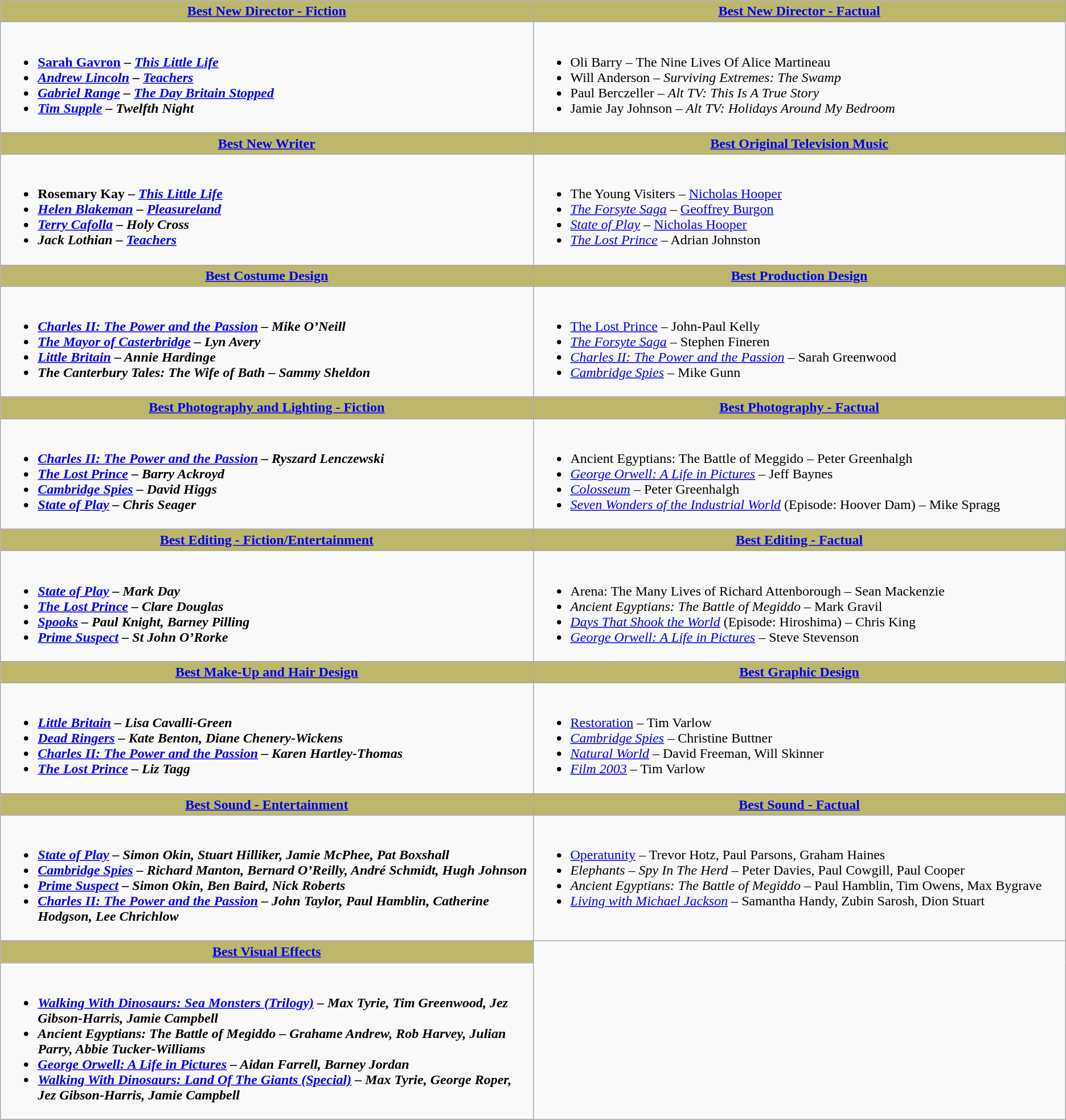<table class="wikitable">
<tr>
<th style="background:#BDB76B; width:50%"><a href='#'>Best New Director - Fiction</a></th>
<th style="background:#BDB76B; width:50%"><a href='#'>Best New Director - Factual</a></th>
</tr>
<tr>
<td valign="top"><br><ul><li><strong><a href='#'>Sarah Gavron</a> – <em><a href='#'>This Little Life</a><strong><em></li><li><a href='#'>Andrew Lincoln</a> – </em><a href='#'>Teachers</a><em></li><li><a href='#'>Gabriel Range</a> – </em><a href='#'>The Day Britain Stopped</a><em></li><li><a href='#'>Tim Supple</a> – </em>Twelfth Night<em></li></ul></td>
<td valign="top"><br><ul><li></strong>Oli Barry – </em>The Nine Lives Of Alice Martineau</em></strong></li><li>Will Anderson – <em>Surviving Extremes: The Swamp</em></li><li>Paul Berczeller – <em>Alt TV: This Is A True Story</em></li><li>Jamie Jay Johnson – <em>Alt TV: Holidays Around My Bedroom</em></li></ul></td>
</tr>
<tr>
</tr>
<tr>
<th style="background:#BDB76B; width:50%"><a href='#'>Best New Writer</a></th>
<th style="background:#BDB76B; width:50%"><a href='#'>Best Original Television Music</a></th>
</tr>
<tr>
<td valign="top"><br><ul><li><strong>Rosemary Kay – <em><a href='#'>This Little Life</a><strong><em></li><li><a href='#'>Helen Blakeman</a> – </em><a href='#'>Pleasureland</a><em></li><li><a href='#'>Terry Cafolla</a> – </em>Holy Cross<em></li><li>Jack Lothian – </em><a href='#'>Teachers</a><em></li></ul></td>
<td valign="top"><br><ul><li></em></strong>The Young Visiters</em> – <a href='#'>Nicholas Hooper</a></strong></li><li><em><a href='#'>The Forsyte Saga</a></em> – <a href='#'>Geoffrey Burgon</a></li><li><em><a href='#'>State of Play</a></em> – <a href='#'>Nicholas Hooper</a></li><li><em><a href='#'>The Lost Prince</a></em> – Adrian Johnston</li></ul></td>
</tr>
<tr>
</tr>
<tr>
<th style="background:#BDB76B; width:50%"><a href='#'>Best Costume Design</a></th>
<th style="background:#BDB76B; width:50%"><a href='#'>Best Production Design</a></th>
</tr>
<tr>
<td valign="top"><br><ul><li><strong><em><a href='#'>Charles II: The Power and the Passion</a><em> – Mike O’Neill<strong></li><li></em><a href='#'>The Mayor of Casterbridge</a><em> – Lyn Avery</li><li></em><a href='#'>Little Britain</a><em> – Annie Hardinge</li><li></em>The Canterbury Tales: The Wife of Bath<em> – Sammy Sheldon</li></ul></td>
<td valign="top"><br><ul><li></em></strong><a href='#'>The Lost Prince</a></em> – John-Paul Kelly</strong></li><li><em><a href='#'>The Forsyte Saga</a></em> – Stephen Fineren</li><li><em><a href='#'>Charles II: The Power and the Passion</a></em> – Sarah Greenwood</li><li><em><a href='#'>Cambridge Spies</a></em> – Mike Gunn</li></ul></td>
</tr>
<tr>
</tr>
<tr>
<th style="background:#BDB76B; width:50%"><a href='#'>Best Photography and Lighting - Fiction</a></th>
<th style="background:#BDB76B; width:50%"><a href='#'>Best Photography - Factual</a></th>
</tr>
<tr>
<td valign="top"><br><ul><li><strong><em><a href='#'>Charles II: The Power and the Passion</a><em> – Ryszard Lenczewski<strong></li><li></em><a href='#'>The Lost Prince</a><em> – Barry Ackroyd</li><li></em><a href='#'>Cambridge Spies</a><em> – David Higgs</li><li></em><a href='#'>State of Play</a><em> – Chris Seager</li></ul></td>
<td valign="top"><br><ul><li></em></strong>Ancient Egyptians: The Battle of Meggido</em> – Peter Greenhalgh</strong></li><li><em><a href='#'>George Orwell: A Life in Pictures</a></em> – Jeff Baynes</li><li><em><a href='#'>Colosseum</a></em> – Peter Greenhalgh</li><li><em><a href='#'>Seven Wonders of the Industrial World</a></em> (Episode: Hoover Dam) – Mike Spragg</li></ul></td>
</tr>
<tr>
</tr>
<tr>
<th style="background:#BDB76B; width:50%"><a href='#'>Best Editing - Fiction/Entertainment</a></th>
<th style="background:#BDB76B; width:50%"><a href='#'>Best Editing - Factual</a></th>
</tr>
<tr>
<td valign="top"><br><ul><li><strong><em><a href='#'>State of Play</a><em> – Mark Day<strong></li><li></em><a href='#'>The Lost Prince</a><em> – Clare Douglas</li><li></em><a href='#'>Spooks</a><em> – Paul Knight, Barney Pilling</li><li></em><a href='#'>Prime Suspect</a><em> – St John O’Rorke</li></ul></td>
<td valign="top"><br><ul><li></em></strong>Arena: The Many Lives of Richard Attenborough</em> – Sean Mackenzie</strong></li><li><em>Ancient Egyptians: The Battle of Megiddo</em> – Mark Gravil</li><li><em><a href='#'>Days That Shook the World</a></em> (Episode: Hiroshima) – Chris King</li><li><em><a href='#'>George Orwell: A Life in Pictures</a></em> – Steve Stevenson</li></ul></td>
</tr>
<tr>
</tr>
<tr>
<th style="background:#BDB76B; width:50%"><a href='#'>Best Make-Up and Hair Design</a></th>
<th style="background:#BDB76B; width:50%"><a href='#'>Best Graphic Design</a></th>
</tr>
<tr>
<td valign="top"><br><ul><li><strong><em><a href='#'>Little Britain</a><em> – Lisa Cavalli-Green<strong></li><li></em><a href='#'>Dead Ringers</a><em> – Kate Benton, Diane Chenery-Wickens</li><li></em><a href='#'>Charles II: The Power and the Passion</a><em> – Karen Hartley-Thomas</li><li></em><a href='#'>The Lost Prince</a><em> – Liz Tagg</li></ul></td>
<td valign="top"><br><ul><li></em></strong><a href='#'>Restoration</a></em> – Tim Varlow</strong></li><li><em><a href='#'>Cambridge Spies</a></em> – Christine Buttner</li><li><em><a href='#'>Natural World</a></em> – David Freeman, Will Skinner</li><li><em><a href='#'>Film 2003</a></em> – Tim Varlow</li></ul></td>
</tr>
<tr>
</tr>
<tr>
<th style="background:#BDB76B; width:50%"><a href='#'>Best Sound - Entertainment</a></th>
<th style="background:#BDB76B; width:50%"><a href='#'>Best Sound - Factual</a></th>
</tr>
<tr>
<td valign="top"><br><ul><li><strong><em><a href='#'>State of Play</a><em> – Simon Okin, Stuart Hilliker, Jamie McPhee, Pat Boxshall<strong></li><li></em><a href='#'>Cambridge Spies</a><em> – Richard Manton, Bernard O’Reilly, André Schmidt, Hugh Johnson</li><li></em><a href='#'>Prime Suspect</a><em> – Simon Okin, Ben Baird, Nick Roberts</li><li></em><a href='#'>Charles II: The Power and the Passion</a><em> – John Taylor, Paul Hamblin, Catherine Hodgson, Lee Chrichlow</li></ul></td>
<td valign="top"><br><ul><li></em></strong><a href='#'>Operatunity</a></em> – Trevor Hotz, Paul Parsons, Graham Haines</strong></li><li><em>Elephants – Spy In The Herd</em> – Peter Davies, Paul Cowgill, Paul Cooper</li><li><em>Ancient Egyptians: The Battle of Megiddo</em> – Paul Hamblin, Tim Owens, Max Bygrave</li><li><em><a href='#'>Living with Michael Jackson</a></em> – Samantha Handy, Zubin Sarosh, Dion Stuart</li></ul></td>
</tr>
<tr>
</tr>
<tr>
<th style="background:#BDB76B; width:50%"><a href='#'>Best Visual Effects</a></th>
</tr>
<tr>
<td valign="top"><br><ul><li><strong><em><a href='#'>Walking With Dinosaurs: Sea Monsters (Trilogy)</a><em> – Max Tyrie, Tim Greenwood, Jez Gibson-Harris, Jamie Campbell<strong></li><li></em>Ancient Egyptians: The Battle of Megiddo<em> – Grahame Andrew, Rob Harvey, Julian Parry, Abbie Tucker-Williams</li><li></em><a href='#'>George Orwell: A Life in Pictures</a><em> – Aidan Farrell, Barney Jordan</li><li></em><a href='#'>Walking With Dinosaurs: Land Of The Giants (Special)</a><em> – Max Tyrie, George Roper, Jez Gibson-Harris, Jamie Campbell</li></ul></td>
</tr>
<tr>
</tr>
</table>
